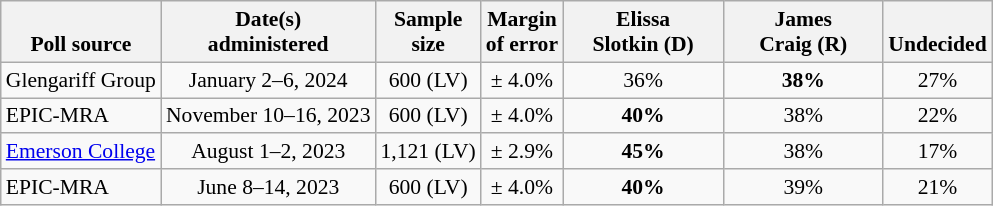<table class="wikitable" style="font-size:90%;text-align:center;">
<tr style="vertical-align:bottom">
<th>Poll source</th>
<th>Date(s)<br>administered</th>
<th>Sample<br>size</th>
<th>Margin<br>of error</th>
<th style="width:100px;">Elissa<br>Slotkin (D)</th>
<th style="width:100px;">James<br>Craig (R)</th>
<th>Undecided</th>
</tr>
<tr>
<td style="text-align:left;">Glengariff Group</td>
<td>January 2–6, 2024</td>
<td>600 (LV)</td>
<td>± 4.0%</td>
<td>36%</td>
<td><strong>38%</strong></td>
<td>27%</td>
</tr>
<tr>
<td style="text-align:left;">EPIC-MRA</td>
<td>November 10–16, 2023</td>
<td>600 (LV)</td>
<td>± 4.0%</td>
<td><strong>40%</strong></td>
<td>38%</td>
<td>22%</td>
</tr>
<tr>
<td style="text-align:left;"><a href='#'>Emerson College</a></td>
<td>August 1–2, 2023</td>
<td>1,121 (LV)</td>
<td>± 2.9%</td>
<td><strong>45%</strong></td>
<td>38%</td>
<td>17%</td>
</tr>
<tr>
<td style="text-align:left;">EPIC-MRA</td>
<td>June 8–14, 2023</td>
<td>600 (LV)</td>
<td>± 4.0%</td>
<td><strong>40%</strong></td>
<td>39%</td>
<td>21%</td>
</tr>
</table>
